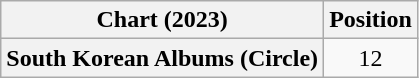<table class="wikitable plainrowheaders" style="text-align:center">
<tr>
<th scope="col">Chart (2023)</th>
<th scope="col">Position</th>
</tr>
<tr>
<th scope="row">South Korean Albums (Circle)</th>
<td>12</td>
</tr>
</table>
